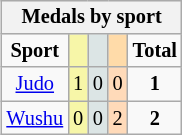<table class=wikitable style="font-size:85%;text-align:center;float:right;clear:right;margin-left:1em;">
<tr bgcolor=EFEFEF>
<th colspan=7>Medals by sport</th>
</tr>
<tr>
<td><strong>Sport</strong></td>
<td bgcolor=F7F6A8></td>
<td bgcolor=DCE5E5></td>
<td bgcolor=FFDBA9></td>
<td><strong>Total</strong></td>
</tr>
<tr>
<td><a href='#'>Judo</a></td>
<td bgcolor=F7F6A8>1</td>
<td bgcolor=DCE5E5>0</td>
<td bgcolor=FFDAB9>0</td>
<td><strong>1</strong></td>
</tr>
<tr>
<td><a href='#'>Wushu</a></td>
<td bgcolor=F7F6A8>0</td>
<td bgcolor=DCE5E5>0</td>
<td bgcolor=FFDAB9>2</td>
<td><strong>2</strong></td>
</tr>
</table>
